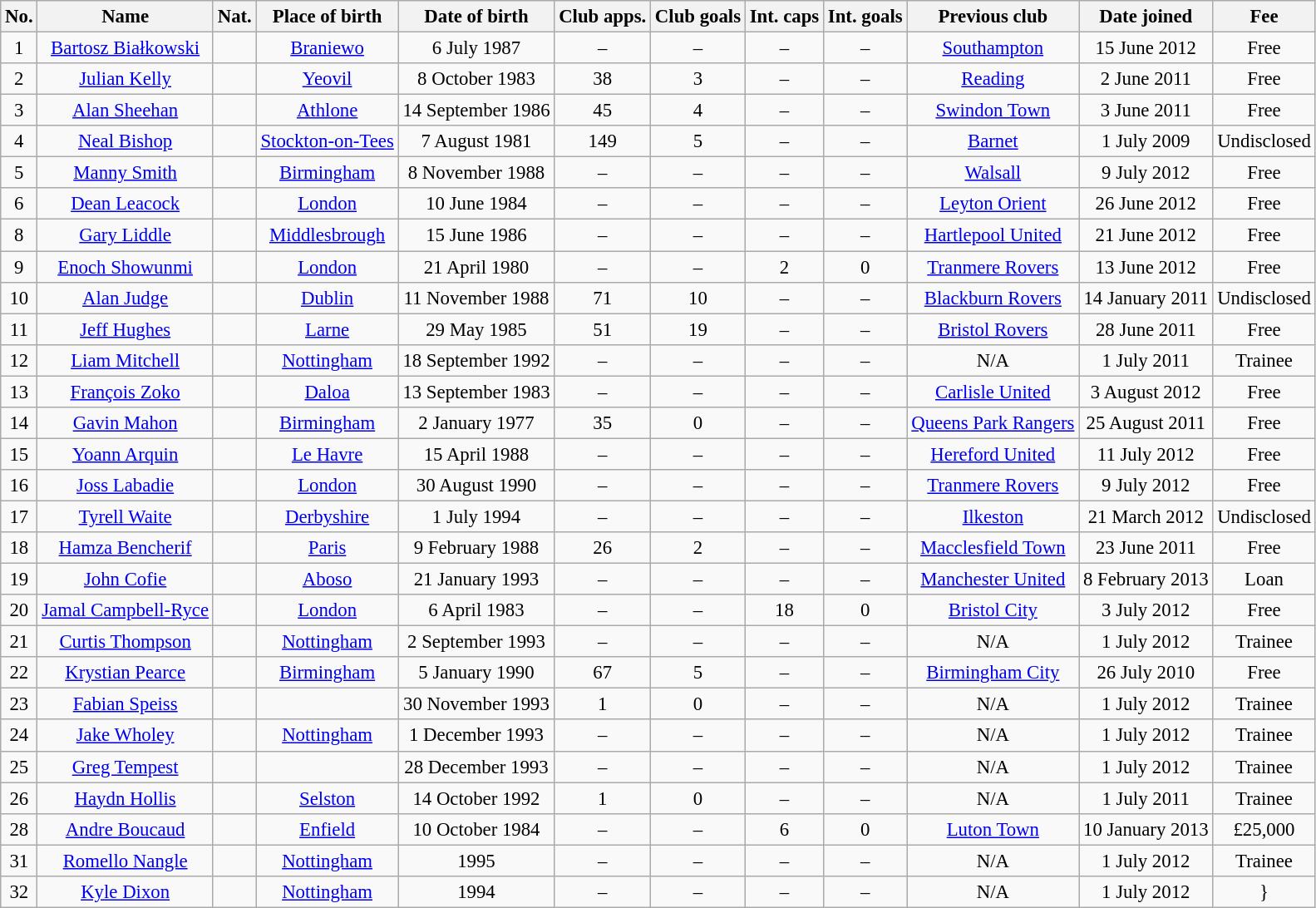<table class="wikitable" style="text-align:center; font-size:95%;">
<tr>
<th>No.</th>
<th>Name</th>
<th>Nat.</th>
<th>Place of birth</th>
<th>Date of birth</th>
<th>Club apps.</th>
<th>Club goals</th>
<th>Int. caps</th>
<th>Int. goals</th>
<th>Previous club</th>
<th>Date joined</th>
<th>Fee</th>
</tr>
<tr>
<td>1</td>
<td><a href='#'>Bartosz Białkowski</a></td>
<td></td>
<td><a href='#'>Braniewo</a></td>
<td>6 July 1987</td>
<td>–</td>
<td>–</td>
<td>–</td>
<td>–</td>
<td><a href='#'>Southampton</a></td>
<td>15 June 2012</td>
<td>Free</td>
</tr>
<tr>
<td>2</td>
<td><a href='#'>Julian Kelly</a></td>
<td></td>
<td><a href='#'>Yeovil</a></td>
<td>8 October 1983</td>
<td>38</td>
<td>3</td>
<td>–</td>
<td>–</td>
<td><a href='#'>Reading</a></td>
<td>2 June 2011</td>
<td>Free</td>
</tr>
<tr>
<td>3</td>
<td><a href='#'>Alan Sheehan</a></td>
<td></td>
<td><a href='#'>Athlone</a></td>
<td>14 September 1986</td>
<td>45</td>
<td>4</td>
<td>–</td>
<td>–</td>
<td><a href='#'>Swindon Town</a></td>
<td>3 June 2011</td>
<td>Free</td>
</tr>
<tr>
<td>4</td>
<td><a href='#'>Neal Bishop</a></td>
<td></td>
<td><a href='#'>Stockton-on-Tees</a></td>
<td>7 August 1981</td>
<td>149</td>
<td>5</td>
<td>–</td>
<td>–</td>
<td><a href='#'>Barnet</a></td>
<td>1 July 2009</td>
<td>Undisclosed</td>
</tr>
<tr>
<td>5</td>
<td><a href='#'>Manny Smith</a></td>
<td></td>
<td><a href='#'>Birmingham</a></td>
<td>8 November 1988</td>
<td>–</td>
<td>–</td>
<td>–</td>
<td>–</td>
<td><a href='#'>Walsall</a></td>
<td>9 July 2012</td>
<td>Free</td>
</tr>
<tr>
<td>6</td>
<td><a href='#'>Dean Leacock</a></td>
<td></td>
<td><a href='#'>London</a></td>
<td>10 June 1984</td>
<td>–</td>
<td>–</td>
<td>–</td>
<td>–</td>
<td><a href='#'>Leyton Orient</a></td>
<td>26 June 2012</td>
<td>Free</td>
</tr>
<tr>
<td>8</td>
<td><a href='#'>Gary Liddle</a></td>
<td></td>
<td><a href='#'>Middlesbrough</a></td>
<td>15 June 1986</td>
<td>–</td>
<td>–</td>
<td>–</td>
<td>–</td>
<td><a href='#'>Hartlepool United</a></td>
<td>21 June 2012</td>
<td>Free</td>
</tr>
<tr>
<td>9</td>
<td><a href='#'>Enoch Showunmi</a></td>
<td></td>
<td><a href='#'>London</a></td>
<td>21 April 1980</td>
<td>–</td>
<td>–</td>
<td>2</td>
<td>0</td>
<td><a href='#'>Tranmere Rovers</a></td>
<td>13 June 2012</td>
<td>Free</td>
</tr>
<tr>
<td>10</td>
<td><a href='#'>Alan Judge</a></td>
<td></td>
<td><a href='#'>Dublin</a></td>
<td>11 November 1988</td>
<td>71</td>
<td>10</td>
<td>–</td>
<td>–</td>
<td><a href='#'>Blackburn Rovers</a></td>
<td>14 January 2011</td>
<td>Undisclosed</td>
</tr>
<tr>
<td>11</td>
<td><a href='#'>Jeff Hughes</a></td>
<td></td>
<td><a href='#'>Larne</a></td>
<td>29 May 1985</td>
<td>51</td>
<td>19</td>
<td>–</td>
<td>–</td>
<td><a href='#'>Bristol Rovers</a></td>
<td>28 June 2011</td>
<td>Free</td>
</tr>
<tr>
<td>12</td>
<td><a href='#'>Liam Mitchell</a></td>
<td></td>
<td><a href='#'>Nottingham</a></td>
<td>18 September 1992</td>
<td>–</td>
<td>–</td>
<td>–</td>
<td>–</td>
<td>N/A</td>
<td>1 July 2011</td>
<td>Trainee</td>
</tr>
<tr>
<td>13</td>
<td><a href='#'>François Zoko</a></td>
<td></td>
<td><a href='#'>Daloa</a></td>
<td>13 September 1983</td>
<td>–</td>
<td>–</td>
<td>–</td>
<td>–</td>
<td><a href='#'>Carlisle United</a></td>
<td>3 August 2012</td>
<td>Free</td>
</tr>
<tr>
<td>14</td>
<td><a href='#'>Gavin Mahon</a></td>
<td></td>
<td><a href='#'>Birmingham</a></td>
<td>2 January 1977</td>
<td>35</td>
<td>0</td>
<td>–</td>
<td>–</td>
<td><a href='#'>Queens Park Rangers</a></td>
<td>25 August 2011</td>
<td>Free</td>
</tr>
<tr>
<td>15</td>
<td><a href='#'>Yoann Arquin</a></td>
<td></td>
<td><a href='#'>Le Havre</a></td>
<td>15 April 1988</td>
<td>–</td>
<td>–</td>
<td>–</td>
<td>–</td>
<td><a href='#'>Hereford United</a></td>
<td>11 July 2012</td>
<td>Free</td>
</tr>
<tr>
<td>16</td>
<td><a href='#'>Joss Labadie</a></td>
<td></td>
<td><a href='#'>London</a></td>
<td>30 August 1990</td>
<td>–</td>
<td>–</td>
<td>–</td>
<td>–</td>
<td><a href='#'>Tranmere Rovers</a></td>
<td>9 July 2012</td>
<td>Free</td>
</tr>
<tr>
<td>17</td>
<td><a href='#'>Tyrell Waite</a></td>
<td></td>
<td><a href='#'>Derbyshire</a></td>
<td>1 July 1994</td>
<td>–</td>
<td>–</td>
<td>–</td>
<td>–</td>
<td><a href='#'>Ilkeston</a></td>
<td>21 March 2012</td>
<td>Undisclosed</td>
</tr>
<tr>
<td>18</td>
<td><a href='#'>Hamza Bencherif</a></td>
<td></td>
<td><a href='#'>Paris</a> </td>
<td>9 February 1988</td>
<td>26</td>
<td>2</td>
<td>–</td>
<td>–</td>
<td><a href='#'>Macclesfield Town</a></td>
<td>23 June 2011</td>
<td>Free</td>
</tr>
<tr>
<td>19</td>
<td><a href='#'>John Cofie</a></td>
<td></td>
<td><a href='#'>Aboso</a> </td>
<td>21 January 1993</td>
<td>–</td>
<td>–</td>
<td>–</td>
<td>–</td>
<td><a href='#'>Manchester United</a></td>
<td>8 February 2013</td>
<td>Loan</td>
</tr>
<tr>
<td>20</td>
<td><a href='#'>Jamal Campbell-Ryce</a></td>
<td></td>
<td><a href='#'>London</a></td>
<td>6 April 1983</td>
<td>–</td>
<td>–</td>
<td>18</td>
<td>0</td>
<td><a href='#'>Bristol City</a></td>
<td>3 July 2012</td>
<td>Free</td>
</tr>
<tr>
<td>21</td>
<td><a href='#'>Curtis Thompson</a></td>
<td></td>
<td><a href='#'>Nottingham</a></td>
<td>2 September 1993</td>
<td>–</td>
<td>–</td>
<td>–</td>
<td>–</td>
<td>N/A</td>
<td>1 July 2012</td>
<td>Trainee</td>
</tr>
<tr>
<td>22</td>
<td><a href='#'>Krystian Pearce</a></td>
<td></td>
<td><a href='#'>Birmingham</a></td>
<td>5 January 1990</td>
<td>67</td>
<td>5</td>
<td>–</td>
<td>–</td>
<td><a href='#'>Birmingham City</a></td>
<td>26 July 2010</td>
<td>Free</td>
</tr>
<tr>
<td>23</td>
<td><a href='#'>Fabian Speiss</a></td>
<td></td>
<td></td>
<td>30 November 1993</td>
<td>1</td>
<td>0</td>
<td>–</td>
<td>–</td>
<td>N/A</td>
<td>1 July 2012</td>
<td>Trainee</td>
</tr>
<tr>
<td>24</td>
<td><a href='#'>Jake Wholey</a></td>
<td></td>
<td><a href='#'>Nottingham</a></td>
<td>1 December 1993</td>
<td>–</td>
<td>–</td>
<td>–</td>
<td>–</td>
<td>N/A</td>
<td>1 July 2012</td>
<td>Trainee</td>
</tr>
<tr>
<td>25</td>
<td><a href='#'>Greg Tempest</a></td>
<td></td>
<td></td>
<td>28 December 1993</td>
<td>–</td>
<td>–</td>
<td>–</td>
<td>–</td>
<td>N/A</td>
<td>1 July 2012</td>
<td>Trainee</td>
</tr>
<tr>
<td>26</td>
<td><a href='#'>Haydn Hollis</a></td>
<td></td>
<td><a href='#'>Selston</a></td>
<td>14 October 1992</td>
<td>1</td>
<td>0</td>
<td>–</td>
<td>–</td>
<td>N/A</td>
<td>1 July 2011</td>
<td>Trainee</td>
</tr>
<tr>
<td>28</td>
<td><a href='#'>Andre Boucaud</a></td>
<td></td>
<td><a href='#'>Enfield</a></td>
<td>10 October 1984</td>
<td>–</td>
<td>–</td>
<td>6</td>
<td>0</td>
<td><a href='#'>Luton Town</a></td>
<td>10 January 2013</td>
<td>£25,000</td>
</tr>
<tr>
<td>31</td>
<td><a href='#'>Romello Nangle</a></td>
<td></td>
<td><a href='#'>Nottingham</a></td>
<td>1995</td>
<td>–</td>
<td>–</td>
<td>–</td>
<td>–</td>
<td>N/A</td>
<td>1 July 2012</td>
<td>Trainee</td>
</tr>
<tr>
<td>32</td>
<td><a href='#'>Kyle Dixon</a></td>
<td></td>
<td><a href='#'>Nottingham</a></td>
<td>1994</td>
<td>–</td>
<td>–</td>
<td>–</td>
<td>–</td>
<td>N/A</td>
<td>1 July 2012</td>
<td Trainee>}</td>
</tr>
</table>
